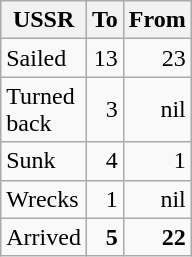<table class="wikitable" align=right style="margin:0 0 1em 1em">
<tr>
<th>USSR</th>
<th>To</th>
<th>From</th>
</tr>
<tr>
<td>Sailed</td>
<td align="right">13</td>
<td align="right">23</td>
</tr>
<tr>
<td>Turned<br>back</td>
<td align="right">3</td>
<td align="right">nil</td>
</tr>
<tr>
<td>Sunk</td>
<td align="right">4</td>
<td align="right">1</td>
</tr>
<tr>
<td>Wrecks</td>
<td align="right">1</td>
<td align="right">nil</td>
</tr>
<tr>
<td>Arrived</td>
<td align="right"><strong>5</strong></td>
<td align="right"><strong>22</strong></td>
</tr>
</table>
